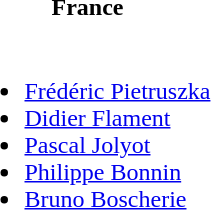<table>
<tr>
<th>France</th>
</tr>
<tr>
<td><br><ul><li><a href='#'>Frédéric Pietruszka</a></li><li><a href='#'>Didier Flament</a></li><li><a href='#'>Pascal Jolyot</a></li><li><a href='#'>Philippe Bonnin</a></li><li><a href='#'>Bruno Boscherie</a></li></ul></td>
</tr>
</table>
